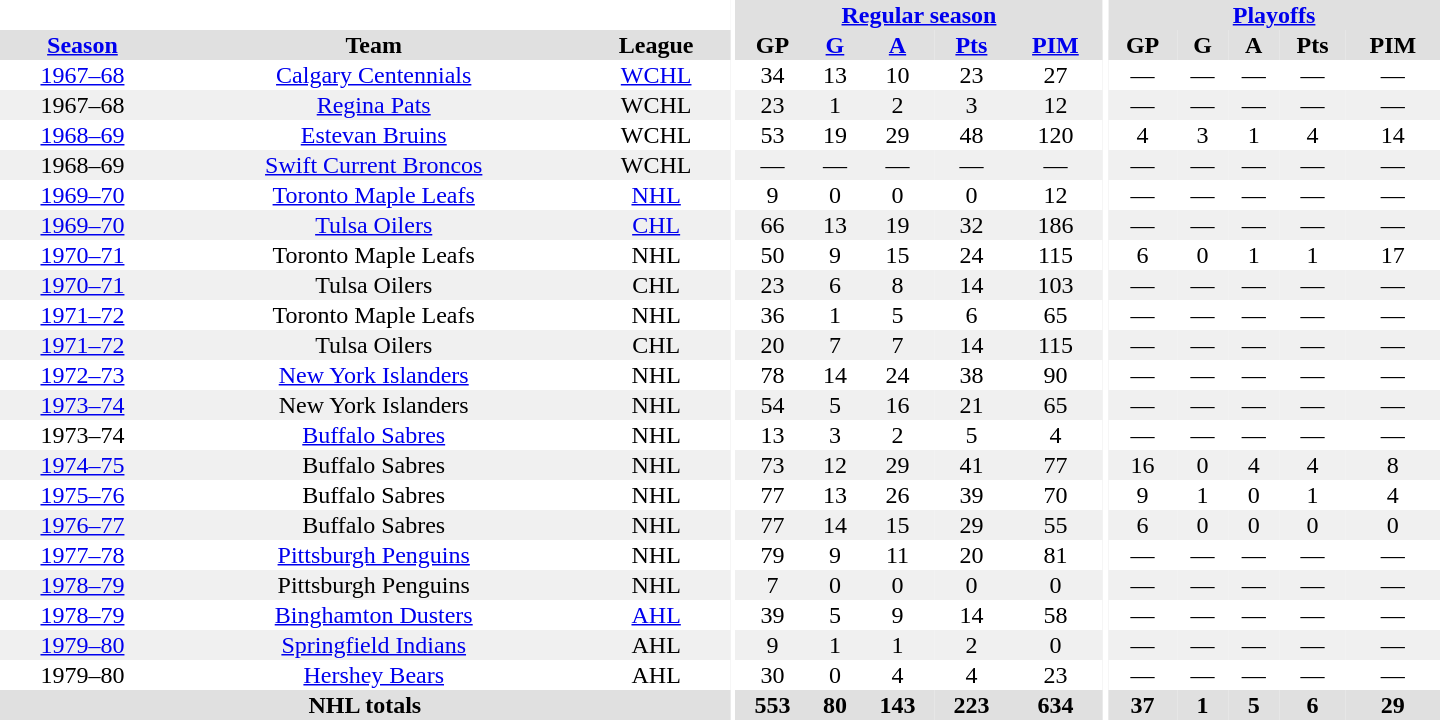<table border="0" cellpadding="1" cellspacing="0" style="text-align:center; width:60em">
<tr bgcolor="#e0e0e0">
<th colspan="3" bgcolor="#ffffff"></th>
<th rowspan="100" bgcolor="#ffffff"></th>
<th colspan="5"><a href='#'>Regular season</a></th>
<th rowspan="100" bgcolor="#ffffff"></th>
<th colspan="5"><a href='#'>Playoffs</a></th>
</tr>
<tr bgcolor="#e0e0e0">
<th><a href='#'>Season</a></th>
<th>Team</th>
<th>League</th>
<th>GP</th>
<th><a href='#'>G</a></th>
<th><a href='#'>A</a></th>
<th><a href='#'>Pts</a></th>
<th><a href='#'>PIM</a></th>
<th>GP</th>
<th>G</th>
<th>A</th>
<th>Pts</th>
<th>PIM</th>
</tr>
<tr>
<td><a href='#'>1967–68</a></td>
<td><a href='#'>Calgary Centennials</a></td>
<td><a href='#'>WCHL</a></td>
<td>34</td>
<td>13</td>
<td>10</td>
<td>23</td>
<td>27</td>
<td>—</td>
<td>—</td>
<td>—</td>
<td>—</td>
<td>—</td>
</tr>
<tr bgcolor="#f0f0f0">
<td>1967–68</td>
<td><a href='#'>Regina Pats</a></td>
<td>WCHL</td>
<td>23</td>
<td>1</td>
<td>2</td>
<td>3</td>
<td>12</td>
<td>—</td>
<td>—</td>
<td>—</td>
<td>—</td>
<td>—</td>
</tr>
<tr>
<td><a href='#'>1968–69</a></td>
<td><a href='#'>Estevan Bruins</a></td>
<td>WCHL</td>
<td>53</td>
<td>19</td>
<td>29</td>
<td>48</td>
<td>120</td>
<td>4</td>
<td>3</td>
<td>1</td>
<td>4</td>
<td>14</td>
</tr>
<tr bgcolor="#f0f0f0">
<td>1968–69</td>
<td><a href='#'>Swift Current Broncos</a></td>
<td>WCHL</td>
<td>—</td>
<td>—</td>
<td>—</td>
<td>—</td>
<td>—</td>
<td>—</td>
<td>—</td>
<td>—</td>
<td>—</td>
<td>—</td>
</tr>
<tr>
<td><a href='#'>1969–70</a></td>
<td><a href='#'>Toronto Maple Leafs</a></td>
<td><a href='#'>NHL</a></td>
<td>9</td>
<td>0</td>
<td>0</td>
<td>0</td>
<td>12</td>
<td>—</td>
<td>—</td>
<td>—</td>
<td>—</td>
<td>—</td>
</tr>
<tr bgcolor="#f0f0f0">
<td><a href='#'>1969–70</a></td>
<td><a href='#'>Tulsa Oilers</a></td>
<td><a href='#'>CHL</a></td>
<td>66</td>
<td>13</td>
<td>19</td>
<td>32</td>
<td>186</td>
<td>—</td>
<td>—</td>
<td>—</td>
<td>—</td>
<td>—</td>
</tr>
<tr>
<td><a href='#'>1970–71</a></td>
<td>Toronto Maple Leafs</td>
<td>NHL</td>
<td>50</td>
<td>9</td>
<td>15</td>
<td>24</td>
<td>115</td>
<td>6</td>
<td>0</td>
<td>1</td>
<td>1</td>
<td>17</td>
</tr>
<tr bgcolor="#f0f0f0">
<td><a href='#'>1970–71</a></td>
<td>Tulsa Oilers</td>
<td>CHL</td>
<td>23</td>
<td>6</td>
<td>8</td>
<td>14</td>
<td>103</td>
<td>—</td>
<td>—</td>
<td>—</td>
<td>—</td>
<td>—</td>
</tr>
<tr>
<td><a href='#'>1971–72</a></td>
<td>Toronto Maple Leafs</td>
<td>NHL</td>
<td>36</td>
<td>1</td>
<td>5</td>
<td>6</td>
<td>65</td>
<td>—</td>
<td>—</td>
<td>—</td>
<td>—</td>
<td>—</td>
</tr>
<tr bgcolor="#f0f0f0">
<td><a href='#'>1971–72</a></td>
<td>Tulsa Oilers</td>
<td>CHL</td>
<td>20</td>
<td>7</td>
<td>7</td>
<td>14</td>
<td>115</td>
<td>—</td>
<td>—</td>
<td>—</td>
<td>—</td>
<td>—</td>
</tr>
<tr>
<td><a href='#'>1972–73</a></td>
<td><a href='#'>New York Islanders</a></td>
<td>NHL</td>
<td>78</td>
<td>14</td>
<td>24</td>
<td>38</td>
<td>90</td>
<td>—</td>
<td>—</td>
<td>—</td>
<td>—</td>
<td>—</td>
</tr>
<tr bgcolor="#f0f0f0">
<td><a href='#'>1973–74</a></td>
<td>New York Islanders</td>
<td>NHL</td>
<td>54</td>
<td>5</td>
<td>16</td>
<td>21</td>
<td>65</td>
<td>—</td>
<td>—</td>
<td>—</td>
<td>—</td>
<td>—</td>
</tr>
<tr>
<td>1973–74</td>
<td><a href='#'>Buffalo Sabres</a></td>
<td>NHL</td>
<td>13</td>
<td>3</td>
<td>2</td>
<td>5</td>
<td>4</td>
<td>—</td>
<td>—</td>
<td>—</td>
<td>—</td>
<td>—</td>
</tr>
<tr bgcolor="#f0f0f0">
<td><a href='#'>1974–75</a></td>
<td>Buffalo Sabres</td>
<td>NHL</td>
<td>73</td>
<td>12</td>
<td>29</td>
<td>41</td>
<td>77</td>
<td>16</td>
<td>0</td>
<td>4</td>
<td>4</td>
<td>8</td>
</tr>
<tr>
<td><a href='#'>1975–76</a></td>
<td>Buffalo Sabres</td>
<td>NHL</td>
<td>77</td>
<td>13</td>
<td>26</td>
<td>39</td>
<td>70</td>
<td>9</td>
<td>1</td>
<td>0</td>
<td>1</td>
<td>4</td>
</tr>
<tr bgcolor="#f0f0f0">
<td><a href='#'>1976–77</a></td>
<td>Buffalo Sabres</td>
<td>NHL</td>
<td>77</td>
<td>14</td>
<td>15</td>
<td>29</td>
<td>55</td>
<td>6</td>
<td>0</td>
<td>0</td>
<td>0</td>
<td>0</td>
</tr>
<tr>
<td><a href='#'>1977–78</a></td>
<td><a href='#'>Pittsburgh Penguins</a></td>
<td>NHL</td>
<td>79</td>
<td>9</td>
<td>11</td>
<td>20</td>
<td>81</td>
<td>—</td>
<td>—</td>
<td>—</td>
<td>—</td>
<td>—</td>
</tr>
<tr bgcolor="#f0f0f0">
<td><a href='#'>1978–79</a></td>
<td>Pittsburgh Penguins</td>
<td>NHL</td>
<td>7</td>
<td>0</td>
<td>0</td>
<td>0</td>
<td>0</td>
<td>—</td>
<td>—</td>
<td>—</td>
<td>—</td>
<td>—</td>
</tr>
<tr>
<td><a href='#'>1978–79</a></td>
<td><a href='#'>Binghamton Dusters</a></td>
<td><a href='#'>AHL</a></td>
<td>39</td>
<td>5</td>
<td>9</td>
<td>14</td>
<td>58</td>
<td>—</td>
<td>—</td>
<td>—</td>
<td>—</td>
<td>—</td>
</tr>
<tr bgcolor="#f0f0f0">
<td><a href='#'>1979–80</a></td>
<td><a href='#'>Springfield Indians</a></td>
<td>AHL</td>
<td>9</td>
<td>1</td>
<td>1</td>
<td>2</td>
<td>0</td>
<td>—</td>
<td>—</td>
<td>—</td>
<td>—</td>
<td>—</td>
</tr>
<tr>
<td>1979–80</td>
<td><a href='#'>Hershey Bears</a></td>
<td>AHL</td>
<td>30</td>
<td>0</td>
<td>4</td>
<td>4</td>
<td>23</td>
<td>—</td>
<td>—</td>
<td>—</td>
<td>—</td>
<td>—</td>
</tr>
<tr bgcolor="#e0e0e0">
<th colspan="3">NHL totals</th>
<th>553</th>
<th>80</th>
<th>143</th>
<th>223</th>
<th>634</th>
<th>37</th>
<th>1</th>
<th>5</th>
<th>6</th>
<th>29</th>
</tr>
</table>
